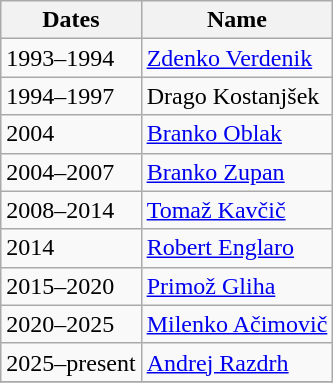<table class="wikitable">
<tr>
<th>Dates</th>
<th>Name</th>
</tr>
<tr>
<td>1993–1994</td>
<td> <a href='#'>Zdenko Verdenik</a></td>
</tr>
<tr>
<td>1994–1997</td>
<td> Drago Kostanjšek</td>
</tr>
<tr>
<td>2004</td>
<td> <a href='#'>Branko Oblak</a></td>
</tr>
<tr>
<td>2004–2007</td>
<td> <a href='#'>Branko Zupan</a></td>
</tr>
<tr>
<td>2008–2014</td>
<td> <a href='#'>Tomaž Kavčič</a></td>
</tr>
<tr>
<td>2014</td>
<td> <a href='#'>Robert Englaro</a></td>
</tr>
<tr>
<td>2015–2020</td>
<td> <a href='#'>Primož Gliha</a></td>
</tr>
<tr>
<td>2020–2025</td>
<td> <a href='#'>Milenko Ačimovič</a></td>
</tr>
<tr>
<td>2025–present</td>
<td> <a href='#'>Andrej Razdrh</a></td>
</tr>
<tr>
</tr>
</table>
